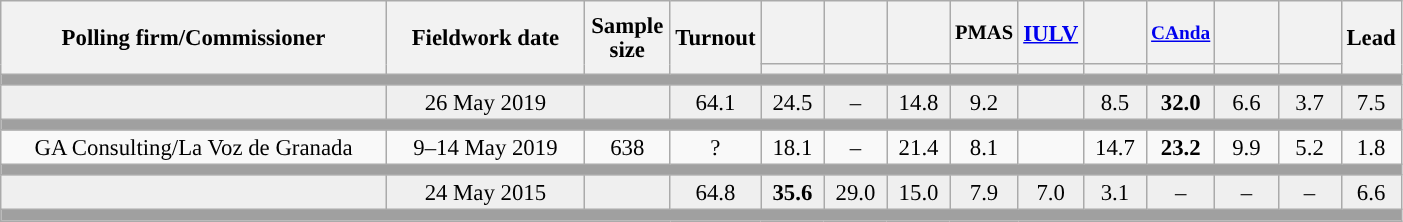<table class="wikitable collapsible collapsed" style="text-align:center; font-size:95%; line-height:16px;">
<tr style="height:42px;">
<th style="width:250px;" rowspan="2">Polling firm/Commissioner</th>
<th style="width:125px;" rowspan="2">Fieldwork date</th>
<th style="width:50px;" rowspan="2">Sample size</th>
<th style="width:45px;" rowspan="2">Turnout</th>
<th style="width:35px;"></th>
<th style="width:35px;"></th>
<th style="width:35px;"></th>
<th style="width:35px; font-size:90%;">PMAS</th>
<th style="width:35px;"><a href='#'>IULV</a></th>
<th style="width:35px;"></th>
<th style="width:35px; font-size:85%;"><a href='#'>CAnda</a></th>
<th style="width:35px;"></th>
<th style="width:35px;"></th>
<th style="width:30px;" rowspan="2">Lead</th>
</tr>
<tr>
<th style="color:inherit;background:"></th>
<th style="color:inherit;background:"></th>
<th style="color:inherit;background:"></th>
<th style="color:inherit;background:"></th>
<th style="color:inherit;background:"></th>
<th style="color:inherit;background:"></th>
<th style="color:inherit;background:"></th>
<th style="color:inherit;background:"></th>
<th style="color:inherit;background:"></th>
</tr>
<tr>
<td colspan="14" style="background:#A0A0A0"></td>
</tr>
<tr style="background:#EFEFEF;">
<td><strong></strong></td>
<td>26 May 2019</td>
<td></td>
<td>64.1</td>
<td>24.5<br></td>
<td>–</td>
<td>14.8<br></td>
<td>9.2<br></td>
<td></td>
<td>8.5<br></td>
<td><strong>32.0</strong><br></td>
<td>6.6<br></td>
<td>3.7<br></td>
<td style="background:">7.5</td>
</tr>
<tr>
<td colspan="14" style="background:#A0A0A0"></td>
</tr>
<tr>
<td>GA Consulting/La Voz de Granada</td>
<td>9–14 May 2019</td>
<td>638</td>
<td>?</td>
<td>18.1<br></td>
<td>–</td>
<td>21.4<br></td>
<td>8.1<br></td>
<td></td>
<td>14.7<br></td>
<td><strong>23.2</strong><br></td>
<td>9.9<br></td>
<td>5.2<br></td>
<td style="background:">1.8</td>
</tr>
<tr>
<td colspan="14" style="background:#A0A0A0"></td>
</tr>
<tr style="background:#EFEFEF;">
<td><strong></strong></td>
<td>24 May 2015</td>
<td></td>
<td>64.8</td>
<td><strong>35.6</strong><br></td>
<td>29.0<br></td>
<td>15.0<br></td>
<td>7.9<br></td>
<td>7.0<br></td>
<td>3.1<br></td>
<td>–</td>
<td>–</td>
<td>–</td>
<td style="background:">6.6</td>
</tr>
<tr>
<td colspan="14" style="background:#A0A0A0"></td>
</tr>
</table>
